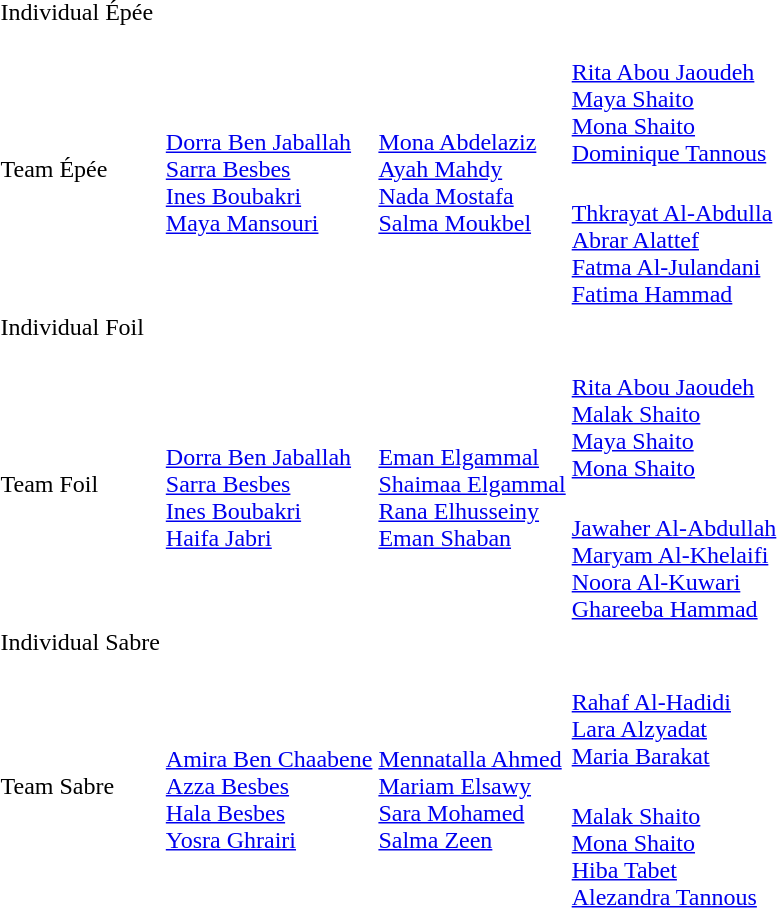<table>
<tr>
<td rowspan=2>Individual Épée</td>
<td rowspan=2></td>
<td rowspan=2></td>
<td></td>
</tr>
<tr>
<td></td>
</tr>
<tr>
<td rowspan=2>Team Épée</td>
<td rowspan=2><br><a href='#'>Dorra Ben Jaballah</a><br><a href='#'>Sarra Besbes</a><br><a href='#'>Ines Boubakri</a><br><a href='#'>Maya Mansouri</a></td>
<td rowspan=2><br><a href='#'>Mona Abdelaziz</a><br><a href='#'>Ayah Mahdy</a><br><a href='#'>Nada Mostafa</a><br><a href='#'>Salma Moukbel</a></td>
<td><br><a href='#'>Rita Abou Jaoudeh</a><br><a href='#'>Maya Shaito</a><br><a href='#'>Mona Shaito</a><br><a href='#'>Dominique Tannous</a></td>
</tr>
<tr>
<td><br><a href='#'>Thkrayat Al-Abdulla</a><br><a href='#'>Abrar Alattef</a><br><a href='#'>Fatma Al-Julandani</a><br><a href='#'>Fatima Hammad</a></td>
</tr>
<tr>
<td rowspan=2>Individual Foil</td>
<td rowspan=2></td>
<td rowspan=2></td>
<td></td>
</tr>
<tr>
<td></td>
</tr>
<tr>
<td rowspan=2>Team Foil</td>
<td rowspan=2><br><a href='#'>Dorra Ben Jaballah</a><br><a href='#'>Sarra Besbes</a><br><a href='#'>Ines Boubakri</a><br><a href='#'>Haifa Jabri</a></td>
<td rowspan=2><br><a href='#'>Eman Elgammal</a><br><a href='#'>Shaimaa Elgammal</a><br><a href='#'>Rana Elhusseiny</a><br><a href='#'>Eman Shaban</a></td>
<td><br><a href='#'>Rita Abou Jaoudeh</a><br><a href='#'>Malak Shaito</a><br><a href='#'>Maya Shaito</a><br><a href='#'>Mona Shaito</a></td>
</tr>
<tr>
<td><br><a href='#'>Jawaher Al-Abdullah</a><br><a href='#'>Maryam Al-Khelaifi</a><br><a href='#'>Noora Al-Kuwari</a><br><a href='#'>Ghareeba Hammad</a></td>
</tr>
<tr>
<td rowspan=2>Individual Sabre</td>
<td rowspan=2></td>
<td rowspan=2></td>
<td></td>
</tr>
<tr>
<td></td>
</tr>
<tr>
<td rowspan=2>Team Sabre</td>
<td rowspan=2><br><a href='#'>Amira Ben Chaabene</a><br><a href='#'>Azza Besbes</a><br><a href='#'>Hala Besbes</a><br><a href='#'>Yosra Ghrairi</a></td>
<td rowspan=2><br><a href='#'>Mennatalla Ahmed</a><br><a href='#'>Mariam Elsawy</a><br><a href='#'>Sara Mohamed</a><br><a href='#'>Salma Zeen</a></td>
<td><br><a href='#'>Rahaf Al-Hadidi</a><br><a href='#'>Lara Alzyadat</a><br><a href='#'>Maria Barakat</a></td>
</tr>
<tr>
<td><br><a href='#'>Malak Shaito</a><br><a href='#'>Mona Shaito</a><br><a href='#'>Hiba Tabet</a><br><a href='#'>Alezandra Tannous</a></td>
</tr>
</table>
